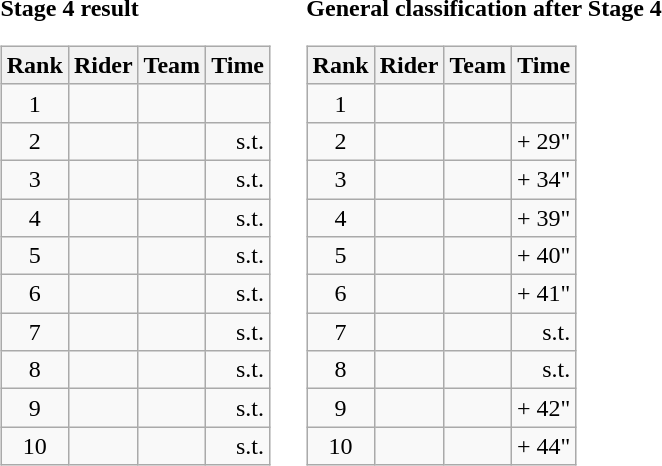<table>
<tr>
<td><strong>Stage 4 result</strong><br><table class="wikitable">
<tr>
<th scope="col">Rank</th>
<th scope="col">Rider</th>
<th scope="col">Team</th>
<th scope="col">Time</th>
</tr>
<tr>
<td style="text-align:center;">1</td>
<td></td>
<td></td>
<td style="text-align:right;"></td>
</tr>
<tr>
<td style="text-align:center;">2</td>
<td></td>
<td></td>
<td style="text-align:right;">s.t.</td>
</tr>
<tr>
<td style="text-align:center;">3</td>
<td></td>
<td></td>
<td style="text-align:right;">s.t.</td>
</tr>
<tr>
<td style="text-align:center;">4</td>
<td></td>
<td></td>
<td style="text-align:right;">s.t.</td>
</tr>
<tr>
<td style="text-align:center;">5</td>
<td></td>
<td></td>
<td style="text-align:right;">s.t.</td>
</tr>
<tr>
<td style="text-align:center;">6</td>
<td></td>
<td></td>
<td style="text-align:right;">s.t.</td>
</tr>
<tr>
<td style="text-align:center;">7</td>
<td></td>
<td></td>
<td style="text-align:right;">s.t.</td>
</tr>
<tr>
<td style="text-align:center;">8</td>
<td></td>
<td></td>
<td style="text-align:right;">s.t.</td>
</tr>
<tr>
<td style="text-align:center;">9</td>
<td></td>
<td></td>
<td style="text-align:right;">s.t.</td>
</tr>
<tr>
<td style="text-align:center;">10</td>
<td></td>
<td></td>
<td style="text-align:right;">s.t.</td>
</tr>
</table>
</td>
<td></td>
<td><strong>General classification after Stage 4</strong><br><table class="wikitable">
<tr>
<th scope="col">Rank</th>
<th scope="col">Rider</th>
<th scope="col">Team</th>
<th scope="col">Time</th>
</tr>
<tr>
<td style="text-align:center;">1</td>
<td></td>
<td></td>
<td style="text-align:right;"></td>
</tr>
<tr>
<td style="text-align:center;">2</td>
<td></td>
<td></td>
<td style="text-align:right;">+ 29"</td>
</tr>
<tr>
<td style="text-align:center;">3</td>
<td></td>
<td></td>
<td style="text-align:right;">+ 34"</td>
</tr>
<tr>
<td style="text-align:center;">4</td>
<td></td>
<td></td>
<td style="text-align:right;">+ 39"</td>
</tr>
<tr>
<td style="text-align:center;">5</td>
<td></td>
<td></td>
<td style="text-align:right;">+ 40"</td>
</tr>
<tr>
<td style="text-align:center;">6</td>
<td></td>
<td></td>
<td style="text-align:right;">+ 41"</td>
</tr>
<tr>
<td style="text-align:center;">7</td>
<td></td>
<td></td>
<td style="text-align:right;">s.t.</td>
</tr>
<tr>
<td style="text-align:center;">8</td>
<td></td>
<td></td>
<td style="text-align:right;">s.t.</td>
</tr>
<tr>
<td style="text-align:center;">9</td>
<td></td>
<td></td>
<td style="text-align:right;">+ 42"</td>
</tr>
<tr>
<td style="text-align:center;">10</td>
<td></td>
<td></td>
<td style="text-align:right;">+ 44"</td>
</tr>
</table>
</td>
</tr>
</table>
